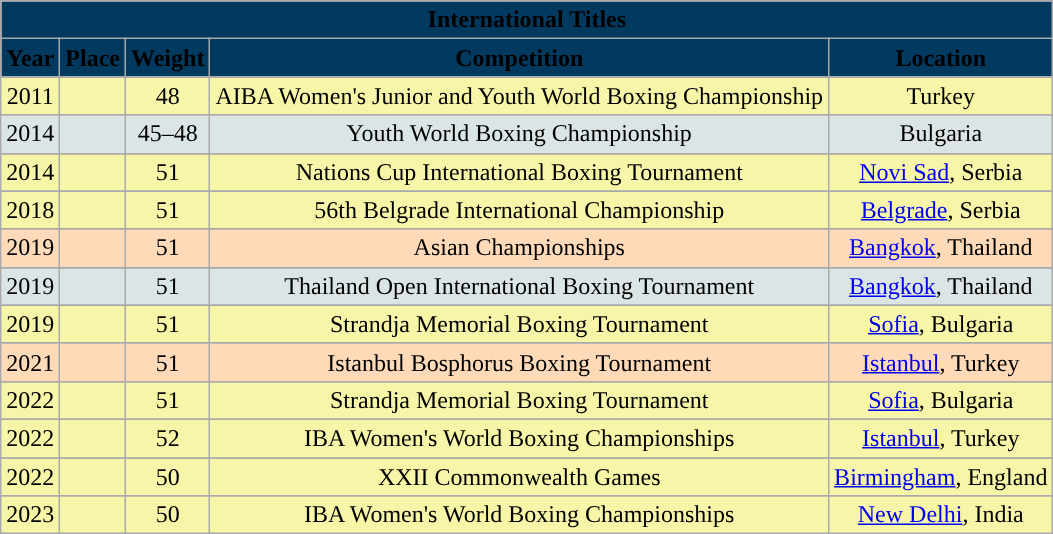<table class="wikitable collapsible" style="text-align: center;">
<tr>
<th colspan=5 style="background: #013A5E; colour: #FFFFFF;">International Titles</th>
</tr>
<tr>
<th style="background: #013A5E; colour: #FFFFFF;">Year</th>
<th style="background: #013A5E; colour: #FFFFFF;">Place</th>
<th style="background: #013A5E; colour: #FFFFFF;">Weight</th>
<th style="background: #013A5E; colour: #FFFFFF;">Competition</th>
<th style="background: #013A5E; colour: #FFFFFF;">Location</th>
</tr>
<tr>
</tr>
<tr bgcolor=F7F6A8>
<td>2011</td>
<td></td>
<td>48</td>
<td>AIBA Women's Junior and Youth World Boxing Championship</td>
<td>Turkey</td>
</tr>
<tr>
</tr>
<tr bgcolor=DCE5E5>
<td>2014</td>
<td></td>
<td>45–48</td>
<td>Youth World Boxing Championship</td>
<td>Bulgaria</td>
</tr>
<tr>
</tr>
<tr bgcolor=F7F6A8>
<td>2014</td>
<td></td>
<td>51</td>
<td>Nations Cup International Boxing Tournament</td>
<td><a href='#'>Novi Sad</a>, Serbia</td>
</tr>
<tr>
</tr>
<tr bgcolor=F7F6A8>
<td>2018</td>
<td></td>
<td>51</td>
<td>56th Belgrade International Championship</td>
<td><a href='#'>Belgrade</a>, Serbia</td>
</tr>
<tr>
</tr>
<tr bgcolor=FFDAB9>
<td>2019</td>
<td></td>
<td>51</td>
<td>Asian Championships</td>
<td><a href='#'>Bangkok</a>, Thailand</td>
</tr>
<tr>
</tr>
<tr bgcolor=DCE5E5>
<td>2019</td>
<td></td>
<td>51</td>
<td>Thailand Open International Boxing Tournament</td>
<td><a href='#'>Bangkok</a>, Thailand</td>
</tr>
<tr>
</tr>
<tr bgcolor=F7F6A8>
<td>2019</td>
<td></td>
<td>51</td>
<td>Strandja Memorial Boxing Tournament</td>
<td><a href='#'>Sofia</a>, Bulgaria</td>
</tr>
<tr>
</tr>
<tr bgcolor=FFDAB9>
<td>2021</td>
<td></td>
<td>51</td>
<td>Istanbul Bosphorus Boxing Tournament</td>
<td><a href='#'>Istanbul</a>, Turkey</td>
</tr>
<tr>
</tr>
<tr bgcolor=F7F6A8>
<td>2022</td>
<td></td>
<td>51</td>
<td>Strandja Memorial Boxing Tournament</td>
<td><a href='#'>Sofia</a>, Bulgaria</td>
</tr>
<tr>
</tr>
<tr bgcolor=F7F6A8>
<td>2022</td>
<td></td>
<td>52</td>
<td>IBA Women's World Boxing Championships</td>
<td><a href='#'>Istanbul</a>, Turkey</td>
</tr>
<tr>
</tr>
<tr bgcolor=F7F6A8>
<td>2022</td>
<td></td>
<td>50</td>
<td>XXII Commonwealth Games</td>
<td><a href='#'>Birmingham</a>, England</td>
</tr>
<tr>
</tr>
<tr bgcolor=F7F6A8>
<td>2023</td>
<td></td>
<td>50</td>
<td>IBA Women's World Boxing Championships</td>
<td><a href='#'>New Delhi</a>, India</td>
</tr>
</table>
